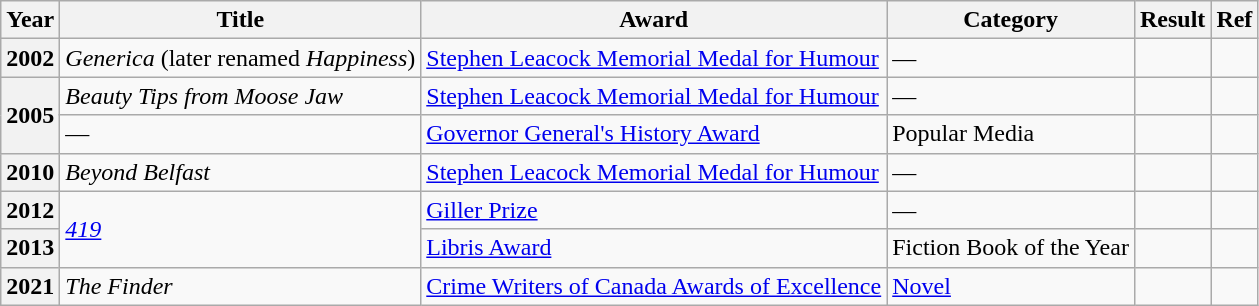<table class="wikitable sortable">
<tr>
<th>Year</th>
<th>Title</th>
<th>Award</th>
<th>Category</th>
<th>Result</th>
<th>Ref</th>
</tr>
<tr>
<th>2002</th>
<td><em>Generica</em> (later renamed <em>Happiness</em>)</td>
<td><a href='#'>Stephen Leacock Memorial Medal for Humour</a></td>
<td>—</td>
<td></td>
<td></td>
</tr>
<tr>
<th rowspan="2">2005</th>
<td><em>Beauty Tips from Moose Jaw</em></td>
<td><a href='#'>Stephen Leacock Memorial Medal for Humour</a></td>
<td>—</td>
<td></td>
<td></td>
</tr>
<tr>
<td>—</td>
<td><a href='#'>Governor General's History Award</a></td>
<td>Popular Media</td>
<td></td>
<td></td>
</tr>
<tr>
<th>2010</th>
<td><em>Beyond Belfast</em></td>
<td><a href='#'>Stephen Leacock Memorial Medal for Humour</a></td>
<td>—</td>
<td></td>
<td></td>
</tr>
<tr>
<th>2012</th>
<td rowspan="2"><em><a href='#'>419</a></em></td>
<td><a href='#'>Giller Prize</a></td>
<td>—</td>
<td></td>
<td></td>
</tr>
<tr>
<th>2013</th>
<td><a href='#'>Libris Award</a></td>
<td>Fiction Book of the Year</td>
<td></td>
<td></td>
</tr>
<tr>
<th>2021</th>
<td><em>The Finder</em></td>
<td><a href='#'>Crime Writers of Canada Awards of Excellence</a></td>
<td><a href='#'>Novel</a></td>
<td></td>
<td></td>
</tr>
</table>
